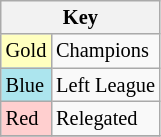<table class="wikitable" style="font-size:85%">
<tr>
<th colspan=2>Key</th>
</tr>
<tr>
<td bgcolor="#ffffbf">Gold</td>
<td>Champions</td>
</tr>
<tr>
<td bgcolor="#ace5ee">Blue</td>
<td>Left League</td>
</tr>
<tr>
<td bgcolor="#ffcfcf">Red</td>
<td>Relegated</td>
</tr>
<tr>
</tr>
</table>
